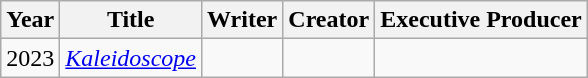<table class="wikitable">
<tr>
<th>Year</th>
<th>Title</th>
<th>Writer</th>
<th>Creator</th>
<th>Executive Producer</th>
</tr>
<tr>
<td>2023</td>
<td><em><a href='#'>Kaleidoscope</a></em></td>
<td></td>
<td></td>
<td></td>
</tr>
</table>
